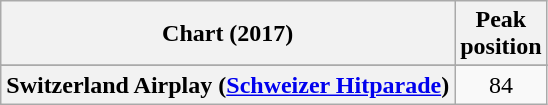<table class="wikitable sortable plainrowheaders" style="text-align:center">
<tr>
<th scope="col">Chart (2017)</th>
<th scope="col">Peak<br> position</th>
</tr>
<tr>
</tr>
<tr>
<th scope="row">Switzerland Airplay (<a href='#'>Schweizer Hitparade</a>)</th>
<td>84</td>
</tr>
</table>
